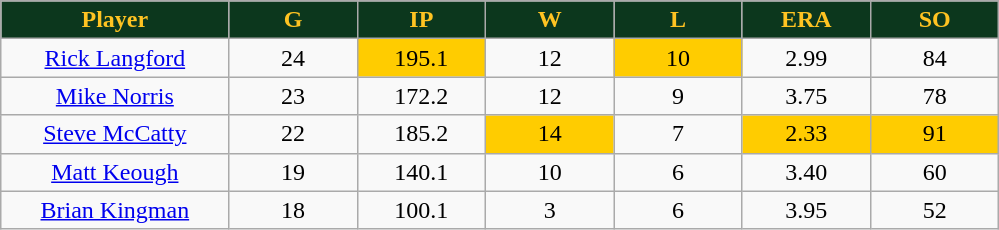<table class="wikitable sortable">
<tr>
<th style="background:#0C371D;color:#ffc322;" width="16%">Player</th>
<th style="background:#0C371D;color:#ffc322;" width="9%">G</th>
<th style="background:#0C371D;color:#ffc322;" width="9%">IP</th>
<th style="background:#0C371D;color:#ffc322;" width="9%">W</th>
<th style="background:#0C371D;color:#ffc322;" width="9%">L</th>
<th style="background:#0C371D;color:#ffc322;" width="9%">ERA</th>
<th style="background:#0C371D;color:#ffc322;" width="9%">SO</th>
</tr>
<tr align="center">
<td><a href='#'>Rick Langford</a></td>
<td>24</td>
<td bgcolor="#FFCC00">195.1</td>
<td>12</td>
<td bgcolor="#FFCC00">10</td>
<td>2.99</td>
<td>84</td>
</tr>
<tr align="center">
<td><a href='#'>Mike Norris</a></td>
<td>23</td>
<td>172.2</td>
<td>12</td>
<td>9</td>
<td>3.75</td>
<td>78</td>
</tr>
<tr align="center">
<td><a href='#'>Steve McCatty</a></td>
<td>22</td>
<td>185.2</td>
<td bgcolor="#FFCC00">14</td>
<td>7</td>
<td bgcolor="#FFCC00">2.33</td>
<td bgcolor="#FFCC00">91</td>
</tr>
<tr align="center">
<td><a href='#'>Matt Keough</a></td>
<td>19</td>
<td>140.1</td>
<td>10</td>
<td>6</td>
<td>3.40</td>
<td>60</td>
</tr>
<tr align="center">
<td><a href='#'>Brian Kingman</a></td>
<td>18</td>
<td>100.1</td>
<td>3</td>
<td>6</td>
<td>3.95</td>
<td>52</td>
</tr>
</table>
